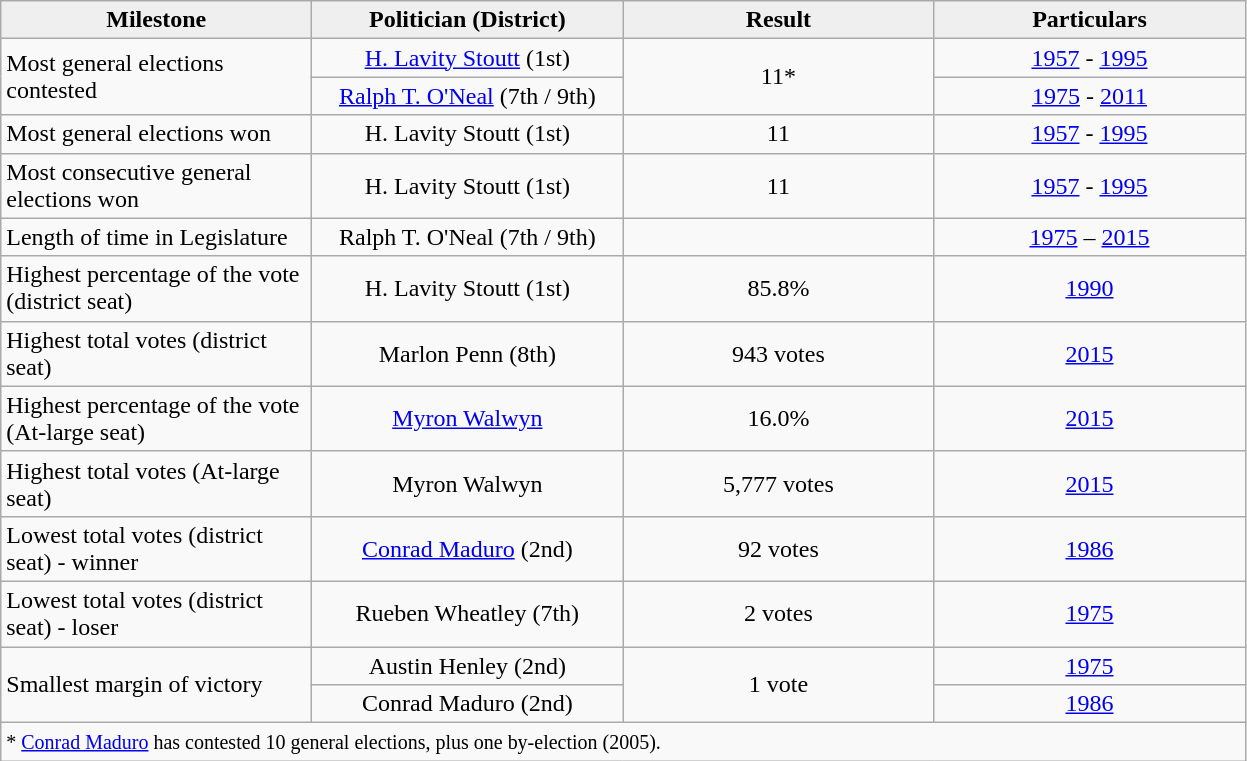<table class="wikitable">
<tr>
<th align="center" style="background: #efefef;" width="200">Milestone</th>
<th align="center" style="background: #efefef;" width="200">Politician (District)</th>
<th align="center" style="background: #efefef;" width="200">Result</th>
<th align="center" style="background: #efefef;" width="200">Particulars</th>
</tr>
<tr>
<td rowspan=2>Most general elections contested</td>
<td align="center"><a href='#'>H. Lavity Stoutt</a> (1st)</td>
<td rowspan=2 align="center">11*</td>
<td align="center"><a href='#'>1957</a> - <a href='#'>1995</a></td>
</tr>
<tr>
<td align="center"><a href='#'>Ralph T. O'Neal</a> (7th / 9th)</td>
<td align="center"><a href='#'>1975</a> - <a href='#'>2011</a></td>
</tr>
<tr>
<td>Most general elections won</td>
<td align="center">H. Lavity Stoutt (1st)</td>
<td align="center">11</td>
<td align="center"><a href='#'>1957</a> - <a href='#'>1995</a></td>
</tr>
<tr>
<td>Most consecutive general elections won</td>
<td align="center">H. Lavity Stoutt (1st)</td>
<td align="center">11</td>
<td align="center"><a href='#'>1957</a> - <a href='#'>1995</a></td>
</tr>
<tr>
<td>Length of time in Legislature</td>
<td align="center">Ralph T. O'Neal (7th / 9th)</td>
<td align="center"></td>
<td align="center"><a href='#'>1975</a> – <a href='#'>2015</a></td>
</tr>
<tr>
<td>Highest percentage of the vote (district seat)</td>
<td align="center">H. Lavity Stoutt (1st)</td>
<td align="center">85.8%</td>
<td align="center"><a href='#'>1990</a></td>
</tr>
<tr>
<td>Highest total votes (district seat)</td>
<td align="center">Marlon Penn (8th)</td>
<td align="center">943 votes</td>
<td align="center"><a href='#'>2015</a></td>
</tr>
<tr>
<td>Highest percentage of the vote (At-large seat)</td>
<td align="center"><a href='#'>Myron Walwyn</a></td>
<td align="center">16.0%</td>
<td align="center"><a href='#'>2015</a></td>
</tr>
<tr>
<td>Highest total votes (At-large seat)</td>
<td align="center">Myron Walwyn</td>
<td align="center">5,777 votes</td>
<td align="center"><a href='#'>2015</a></td>
</tr>
<tr>
<td>Lowest total votes (district seat) - winner</td>
<td align="center"><a href='#'>Conrad Maduro</a> (2nd)</td>
<td align="center">92 votes</td>
<td align="center"><a href='#'>1986</a></td>
</tr>
<tr>
<td>Lowest total votes (district seat) - loser</td>
<td align="center">Rueben Wheatley (7th)</td>
<td align="center">2 votes</td>
<td align="center"><a href='#'>1975</a></td>
</tr>
<tr>
<td rowspan=2>Smallest margin of victory</td>
<td align="center">Austin Henley (2nd)</td>
<td rowspan=2 align="center">1 vote</td>
<td align="center"><a href='#'>1975</a></td>
</tr>
<tr>
<td align="center">Conrad Maduro (2nd)</td>
<td align="center"><a href='#'>1986</a></td>
</tr>
<tr>
<td colspan=4><small>* <a href='#'>Conrad Maduro</a> has contested 10 general elections, plus one by-election (2005).</small></td>
</tr>
</table>
